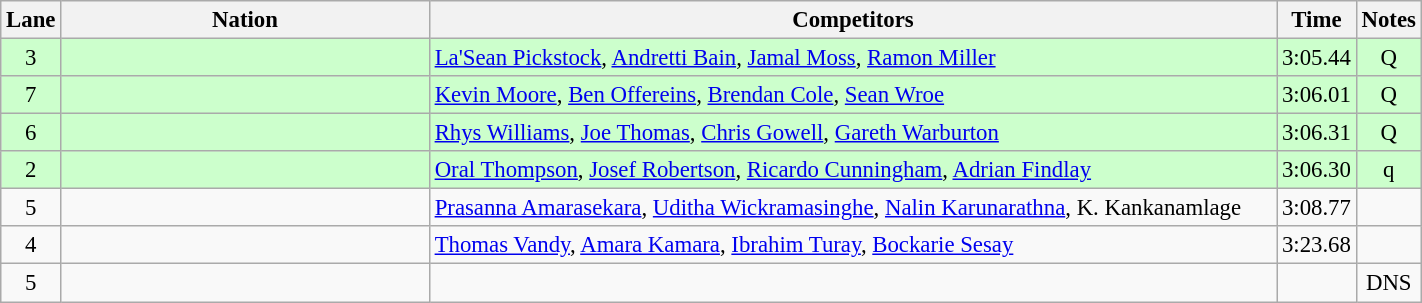<table class="wikitable sortable" width=75% style="text-align:center; font-size:95%">
<tr>
<th width=15>Lane</th>
<th width=300>Nation</th>
<th width=700>Competitors</th>
<th width=15>Time</th>
<th width=15>Notes</th>
</tr>
<tr bgcolor=ccffcc>
<td>3</td>
<td align=left></td>
<td align=left><a href='#'>La'Sean Pickstock</a>, <a href='#'>Andretti Bain</a>, <a href='#'>Jamal Moss</a>, <a href='#'>Ramon Miller</a></td>
<td>3:05.44</td>
<td>Q</td>
</tr>
<tr bgcolor=ccffcc>
<td>7</td>
<td align=left></td>
<td align=left><a href='#'>Kevin Moore</a>, <a href='#'>Ben Offereins</a>, <a href='#'>Brendan Cole</a>, <a href='#'>Sean Wroe</a></td>
<td>3:06.01</td>
<td>Q</td>
</tr>
<tr bgcolor=ccffcc>
<td>6</td>
<td align=left></td>
<td align=left><a href='#'>Rhys Williams</a>, <a href='#'>Joe Thomas</a>, <a href='#'>Chris Gowell</a>, <a href='#'>Gareth Warburton</a></td>
<td>3:06.31</td>
<td>Q</td>
</tr>
<tr bgcolor=ccffcc>
<td>2</td>
<td align=left></td>
<td align=left><a href='#'>Oral Thompson</a>, <a href='#'>Josef Robertson</a>, <a href='#'>Ricardo Cunningham</a>, <a href='#'>Adrian Findlay</a></td>
<td>3:06.30</td>
<td>q</td>
</tr>
<tr>
<td>5</td>
<td align=left></td>
<td align=left><a href='#'>Prasanna Amarasekara</a>, <a href='#'>Uditha Wickramasinghe</a>, <a href='#'>Nalin Karunarathna</a>, K. Kankanamlage</td>
<td>3:08.77</td>
<td></td>
</tr>
<tr>
<td>4</td>
<td align=left></td>
<td align=left><a href='#'>Thomas Vandy</a>, <a href='#'>Amara Kamara</a>, <a href='#'>Ibrahim Turay</a>, <a href='#'>Bockarie Sesay</a></td>
<td>3:23.68</td>
<td></td>
</tr>
<tr>
<td>5</td>
<td align=left></td>
<td align=left></td>
<td></td>
<td>DNS</td>
</tr>
</table>
